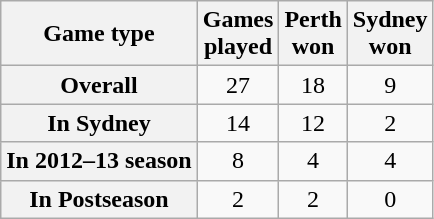<table class="wikitable plainrowheaders" style="text-align: center;">
<tr>
<th scope="col">Game type</th>
<th scope="col">Games<br>played</th>
<th scope="col">Perth<br>won</th>
<th scope="col">Sydney<br>won</th>
</tr>
<tr>
<th scope="row">Overall</th>
<td>27</td>
<td>18</td>
<td>9</td>
</tr>
<tr>
<th scope="row">In Sydney</th>
<td>14</td>
<td>12</td>
<td>2</td>
</tr>
<tr>
<th scope="row">In 2012–13 season</th>
<td>8</td>
<td>4</td>
<td>4</td>
</tr>
<tr>
<th scope="row">In Postseason</th>
<td>2</td>
<td>2</td>
<td>0</td>
</tr>
</table>
